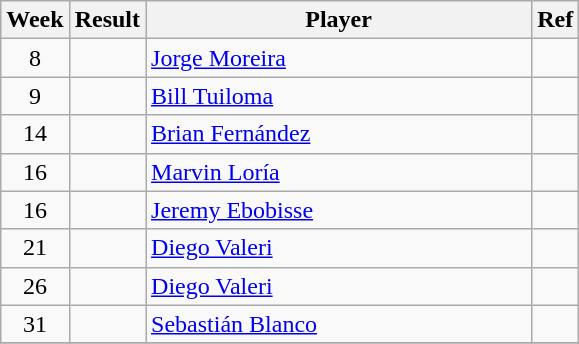<table class=wikitable>
<tr>
<th>Week</th>
<th>Result</th>
<th style="width:250px;">Player</th>
<th>Ref</th>
</tr>
<tr>
<td align=center>8</td>
<td></td>
<td> <a href='#'>Jorge Moreira</a></td>
<td></td>
</tr>
<tr>
<td align=center>9</td>
<td></td>
<td> <a href='#'>Bill Tuiloma</a></td>
<td></td>
</tr>
<tr>
<td align=center>14</td>
<td></td>
<td> <a href='#'>Brian Fernández</a></td>
<td></td>
</tr>
<tr>
<td align=center>16</td>
<td></td>
<td> <a href='#'>Marvin Loría</a></td>
<td></td>
</tr>
<tr>
<td align=center>16</td>
<td></td>
<td> <a href='#'>Jeremy Ebobisse</a></td>
<td></td>
</tr>
<tr>
<td align=center>21</td>
<td></td>
<td> <a href='#'>Diego Valeri</a></td>
<td></td>
</tr>
<tr>
<td align=center>26</td>
<td></td>
<td> <a href='#'>Diego Valeri</a></td>
<td></td>
</tr>
<tr>
<td align=center>31</td>
<td></td>
<td> <a href='#'>Sebastián Blanco</a></td>
<td></td>
</tr>
<tr>
</tr>
</table>
